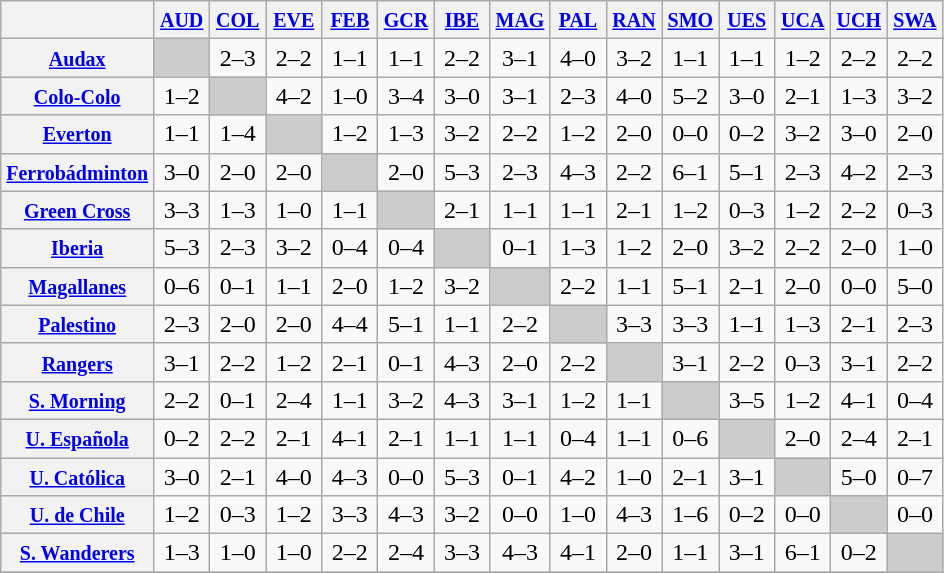<table class="wikitable" style="text-align:center">
<tr>
<th width="90"> </th>
<th width="30"><small><a href='#'>AUD</a></small></th>
<th width="30"><small><a href='#'>COL</a></small></th>
<th width="30"><small><a href='#'>EVE</a></small></th>
<th width="30"><small><a href='#'>FEB</a></small></th>
<th width="30"><small><a href='#'>GCR</a></small></th>
<th width="30"><small><a href='#'>IBE</a></small></th>
<th width="30"><small><a href='#'>MAG</a></small></th>
<th width="30"><small><a href='#'>PAL</a></small></th>
<th width="30"><small><a href='#'>RAN</a></small></th>
<th width="30"><small><a href='#'>SMO</a></small></th>
<th width="30"><small><a href='#'>UES</a></small></th>
<th width="30"><small><a href='#'>UCA</a></small></th>
<th width="30"><small><a href='#'>UCH</a></small></th>
<th width="30"><small><a href='#'>SWA</a></small></th>
</tr>
<tr>
<th><small><a href='#'>Audax</a></small></th>
<td bgcolor="#CCCCCC"></td>
<td>2–3</td>
<td>2–2</td>
<td>1–1</td>
<td>1–1</td>
<td>2–2</td>
<td>3–1</td>
<td>4–0</td>
<td>3–2</td>
<td>1–1</td>
<td>1–1</td>
<td>1–2</td>
<td>2–2</td>
<td>2–2</td>
</tr>
<tr>
<th><small><a href='#'>Colo-Colo</a></small></th>
<td>1–2</td>
<td bgcolor="#CCCCCC"></td>
<td>4–2</td>
<td>1–0</td>
<td>3–4</td>
<td>3–0</td>
<td>3–1</td>
<td>2–3</td>
<td>4–0</td>
<td>5–2</td>
<td>3–0</td>
<td>2–1</td>
<td>1–3</td>
<td>3–2</td>
</tr>
<tr>
<th><small><a href='#'>Everton</a></small></th>
<td>1–1</td>
<td>1–4</td>
<td bgcolor="#CCCCCC"></td>
<td>1–2</td>
<td>1–3</td>
<td>3–2</td>
<td>2–2</td>
<td>1–2</td>
<td>2–0</td>
<td>0–0</td>
<td>0–2</td>
<td>3–2</td>
<td>3–0</td>
<td>2–0</td>
</tr>
<tr>
<th><small><a href='#'>Ferrobádminton</a></small></th>
<td>3–0</td>
<td>2–0</td>
<td>2–0</td>
<td bgcolor="#CCCCCC"></td>
<td>2–0</td>
<td>5–3</td>
<td>2–3</td>
<td>4–3</td>
<td>2–2</td>
<td>6–1</td>
<td>5–1</td>
<td>2–3</td>
<td>4–2</td>
<td>2–3</td>
</tr>
<tr>
<th><small><a href='#'>Green Cross</a></small></th>
<td>3–3</td>
<td>1–3</td>
<td>1–0</td>
<td>1–1</td>
<td bgcolor="#CCCCCC"></td>
<td>2–1</td>
<td>1–1</td>
<td>1–1</td>
<td>2–1</td>
<td>1–2</td>
<td>0–3</td>
<td>1–2</td>
<td>2–2</td>
<td>0–3</td>
</tr>
<tr>
<th><small><a href='#'>Iberia</a></small></th>
<td>5–3</td>
<td>2–3</td>
<td>3–2</td>
<td>0–4</td>
<td>0–4</td>
<td bgcolor="#CCCCCC"></td>
<td>0–1</td>
<td>1–3</td>
<td>1–2</td>
<td>2–0</td>
<td>3–2</td>
<td>2–2</td>
<td>2–0</td>
<td>1–0</td>
</tr>
<tr>
<th><small><a href='#'>Magallanes</a></small></th>
<td>0–6</td>
<td>0–1</td>
<td>1–1</td>
<td>2–0</td>
<td>1–2</td>
<td>3–2</td>
<td bgcolor="#CCCCCC"></td>
<td>2–2</td>
<td>1–1</td>
<td>5–1</td>
<td>2–1</td>
<td>2–0</td>
<td>0–0</td>
<td>5–0</td>
</tr>
<tr>
<th><small><a href='#'>Palestino</a></small></th>
<td>2–3</td>
<td>2–0</td>
<td>2–0</td>
<td>4–4</td>
<td>5–1</td>
<td>1–1</td>
<td>2–2</td>
<td bgcolor="#CCCCCC"></td>
<td>3–3</td>
<td>3–3</td>
<td>1–1</td>
<td>1–3</td>
<td>2–1</td>
<td>2–3</td>
</tr>
<tr>
<th><small><a href='#'>Rangers</a></small></th>
<td>3–1</td>
<td>2–2</td>
<td>1–2</td>
<td>2–1</td>
<td>0–1</td>
<td>4–3</td>
<td>2–0</td>
<td>2–2</td>
<td bgcolor="#CCCCCC"></td>
<td>3–1</td>
<td>2–2</td>
<td>0–3</td>
<td>3–1</td>
<td>2–2</td>
</tr>
<tr>
<th><small><a href='#'>S. Morning</a></small></th>
<td>2–2</td>
<td>0–1</td>
<td>2–4</td>
<td>1–1</td>
<td>3–2</td>
<td>4–3</td>
<td>3–1</td>
<td>1–2</td>
<td>1–1</td>
<td bgcolor="#CCCCCC"></td>
<td>3–5</td>
<td>1–2</td>
<td>4–1</td>
<td>0–4</td>
</tr>
<tr>
<th><small><a href='#'>U. Española</a></small></th>
<td>0–2</td>
<td>2–2</td>
<td>2–1</td>
<td>4–1</td>
<td>2–1</td>
<td>1–1</td>
<td>1–1</td>
<td>0–4</td>
<td>1–1</td>
<td>0–6</td>
<td bgcolor="#CCCCCC"></td>
<td>2–0</td>
<td>2–4</td>
<td>2–1</td>
</tr>
<tr>
<th><small><a href='#'>U. Católica</a></small></th>
<td>3–0</td>
<td>2–1</td>
<td>4–0</td>
<td>4–3</td>
<td>0–0</td>
<td>5–3</td>
<td>0–1</td>
<td>4–2</td>
<td>1–0</td>
<td>2–1</td>
<td>3–1</td>
<td bgcolor="#CCCCCC"></td>
<td>5–0</td>
<td>0–7</td>
</tr>
<tr>
<th><small><a href='#'>U. de Chile</a></small></th>
<td>1–2</td>
<td>0–3</td>
<td>1–2</td>
<td>3–3</td>
<td>4–3</td>
<td>3–2</td>
<td>0–0</td>
<td>1–0</td>
<td>4–3</td>
<td>1–6</td>
<td>0–2</td>
<td>0–0</td>
<td bgcolor="#CCCCCC"></td>
<td>0–0</td>
</tr>
<tr>
<th><small><a href='#'>S. Wanderers</a></small></th>
<td>1–3</td>
<td>1–0</td>
<td>1–0</td>
<td>2–2</td>
<td>2–4</td>
<td>3–3</td>
<td>4–3</td>
<td>4–1</td>
<td>2–0</td>
<td>1–1</td>
<td>3–1</td>
<td>6–1</td>
<td>0–2</td>
<td bgcolor="#CCCCCC"></td>
</tr>
<tr>
</tr>
</table>
